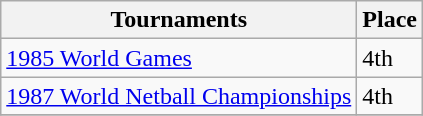<table class="wikitable collapsible">
<tr>
<th>Tournaments</th>
<th>Place</th>
</tr>
<tr>
<td><a href='#'>1985 World Games</a></td>
<td>4th</td>
</tr>
<tr>
<td><a href='#'>1987 World Netball Championships</a></td>
<td>4th</td>
</tr>
<tr>
</tr>
</table>
